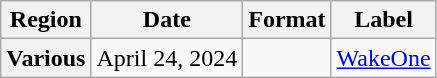<table class="wikitable plainrowheaders">
<tr>
<th scope="col">Region</th>
<th scope="col">Date</th>
<th scope="col">Format</th>
<th scope="col">Label</th>
</tr>
<tr>
<th scope="row">Various</th>
<td>April 24, 2024</td>
<td></td>
<td><a href='#'>WakeOne</a></td>
</tr>
</table>
